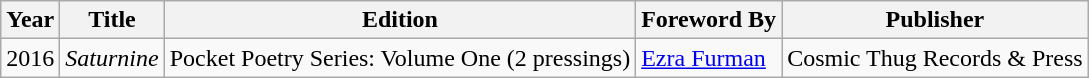<table class="wikitable sortable">
<tr>
<th>Year</th>
<th>Title</th>
<th>Edition</th>
<th>Foreword By</th>
<th>Publisher</th>
</tr>
<tr>
<td>2016</td>
<td><em>Saturnine</em></td>
<td>Pocket Poetry Series: Volume One (2 pressings)</td>
<td><a href='#'>Ezra Furman</a></td>
<td>Cosmic Thug Records & Press</td>
</tr>
</table>
